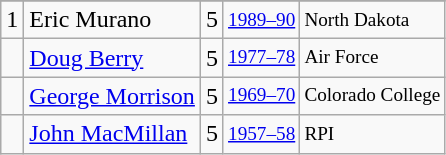<table class="wikitable">
<tr>
</tr>
<tr>
<td>1</td>
<td>Eric Murano</td>
<td>5</td>
<td style="font-size:80%;"><a href='#'>1989–90</a></td>
<td style="font-size:80%;">North Dakota</td>
</tr>
<tr>
<td></td>
<td><a href='#'>Doug Berry</a></td>
<td>5</td>
<td style="font-size:80%;"><a href='#'>1977–78</a></td>
<td style="font-size:80%;">Air Force</td>
</tr>
<tr>
<td></td>
<td><a href='#'>George Morrison</a></td>
<td>5</td>
<td style="font-size:80%;"><a href='#'>1969–70</a></td>
<td style="font-size:80%;">Colorado College</td>
</tr>
<tr>
<td></td>
<td><a href='#'>John MacMillan</a></td>
<td>5</td>
<td style="font-size:80%;"><a href='#'>1957–58</a></td>
<td style="font-size:80%;">RPI</td>
</tr>
</table>
